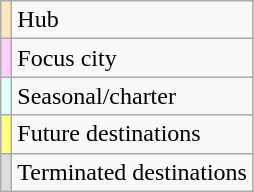<table class="wikitable">
<tr>
<td style="background:#FFE6BD;"></td>
<td>Hub</td>
</tr>
<tr>
<td style="background:#FFCCFF;"></td>
<td>Focus city</td>
</tr>
<tr>
<td style="background:#E0FFFF;"></td>
<td>Seasonal/charter</td>
</tr>
<tr>
<td style="background:#FFFF80;"></td>
<td>Future destinations</td>
</tr>
<tr>
<td style="background:#DDDDDD;"></td>
<td>Terminated destinations</td>
</tr>
</table>
